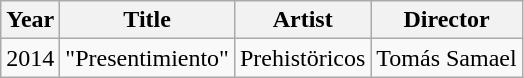<table class="wikitable">
<tr>
<th>Year</th>
<th>Title</th>
<th>Artist</th>
<th>Director</th>
</tr>
<tr>
<td>2014</td>
<td>"Presentimiento"</td>
<td>Prehistöricos</td>
<td>Tomás Samael</td>
</tr>
</table>
